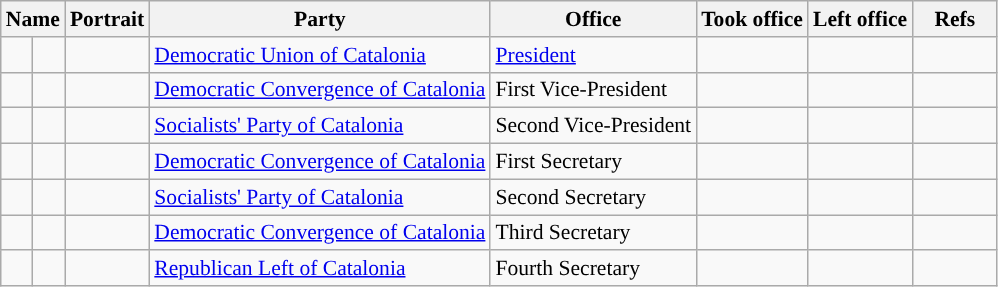<table class="wikitable plainrowheaders sortable mw-collapsible mw-collapsed" style="font-size:90%; text-align:left;">
<tr>
<th scope=col colspan="2">Name</th>
<th scope=col class=unsortable>Portrait</th>
<th scope=col>Party</th>
<th scope=col>Office</th>
<th scope=col>Took office</th>
<th scope=col>Left office</th>
<th scope=col width=50px class=unsortable>Refs</th>
</tr>
<tr>
<td !align="center" style="background:"></td>
<td></td>
<td align=center></td>
<td><a href='#'>Democratic Union of Catalonia</a></td>
<td><a href='#'>President</a></td>
<td align=center></td>
<td align=center></td>
<td align=center></td>
</tr>
<tr>
<td !align="center" style="background:"></td>
<td></td>
<td align=center></td>
<td><a href='#'>Democratic Convergence of Catalonia</a></td>
<td>First Vice-President</td>
<td align=center></td>
<td align=center></td>
<td align=center></td>
</tr>
<tr>
<td !align="center" style="background:"></td>
<td></td>
<td align=center></td>
<td><a href='#'>Socialists' Party of Catalonia</a></td>
<td>Second Vice-President</td>
<td align=center></td>
<td align=center></td>
<td align=center></td>
</tr>
<tr>
<td !align="center" style="background:"></td>
<td></td>
<td align=center></td>
<td><a href='#'>Democratic Convergence of Catalonia</a></td>
<td>First Secretary</td>
<td align=center></td>
<td align=center></td>
<td align=center></td>
</tr>
<tr>
<td !align="center" style="background:"></td>
<td></td>
<td align=center></td>
<td><a href='#'>Socialists' Party of Catalonia</a></td>
<td>Second Secretary</td>
<td align=center></td>
<td align=center></td>
<td align=center></td>
</tr>
<tr>
<td !align="center" style="background:"></td>
<td></td>
<td align=center></td>
<td><a href='#'>Democratic Convergence of Catalonia</a></td>
<td>Third Secretary</td>
<td align=center></td>
<td align=center></td>
<td align=center></td>
</tr>
<tr>
<td !align="center" style="background:"></td>
<td></td>
<td align=center></td>
<td><a href='#'>Republican Left of Catalonia</a></td>
<td>Fourth Secretary</td>
<td align=center></td>
<td align=center></td>
<td align=center></td>
</tr>
</table>
